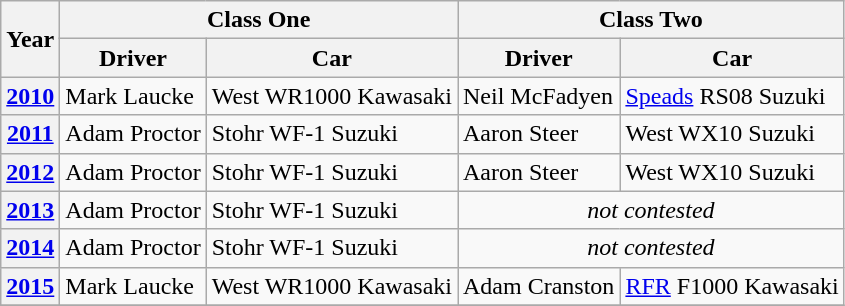<table class="wikitable">
<tr>
<th rowspan=2>Year</th>
<th colspan=2>Class One</th>
<th colspan=2>Class Two</th>
</tr>
<tr>
<th>Driver</th>
<th>Car</th>
<th>Driver</th>
<th>Car</th>
</tr>
<tr>
<th><a href='#'>2010</a></th>
<td>Mark Laucke</td>
<td>West WR1000 Kawasaki</td>
<td>Neil McFadyen</td>
<td><a href='#'>Speads</a> RS08 Suzuki</td>
</tr>
<tr>
<th><a href='#'>2011</a></th>
<td>Adam Proctor</td>
<td>Stohr WF-1 Suzuki</td>
<td>Aaron Steer</td>
<td>West WX10 Suzuki</td>
</tr>
<tr>
<th><a href='#'>2012</a></th>
<td>Adam Proctor</td>
<td>Stohr WF-1 Suzuki</td>
<td>Aaron Steer</td>
<td>West WX10 Suzuki</td>
</tr>
<tr>
<th><a href='#'>2013</a></th>
<td>Adam Proctor</td>
<td>Stohr WF-1 Suzuki</td>
<td align=center colspan=2><em>not contested</em></td>
</tr>
<tr>
<th><a href='#'>2014</a></th>
<td>Adam Proctor</td>
<td>Stohr WF-1 Suzuki</td>
<td align=center colspan=2><em>not contested</em></td>
</tr>
<tr>
<th><a href='#'>2015</a></th>
<td>Mark Laucke</td>
<td>West WR1000 Kawasaki</td>
<td>Adam Cranston</td>
<td><a href='#'>RFR</a> F1000 Kawasaki</td>
</tr>
<tr>
</tr>
</table>
